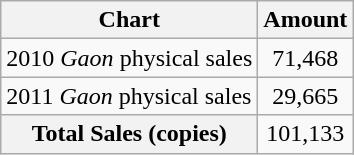<table class="wikitable">
<tr>
<th>Chart</th>
<th>Amount</th>
</tr>
<tr>
<td>2010 <em>Gaon</em> physical sales</td>
<td align="center">71,468</td>
</tr>
<tr>
<td>2011 <em>Gaon</em> physical sales</td>
<td align="center">29,665</td>
</tr>
<tr>
<th>Total Sales (copies)</th>
<td align="center">101,133</td>
</tr>
</table>
